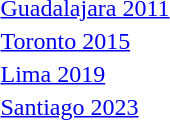<table>
<tr>
<td></td>
<td></td>
<td></td>
<td></td>
</tr>
<tr>
<td><a href='#'>Guadalajara 2011</a></td>
<td></td>
<td></td>
<td></td>
</tr>
<tr>
<td><a href='#'>Toronto 2015</a></td>
<td></td>
<td></td>
<td></td>
</tr>
<tr>
<td><a href='#'>Lima 2019</a></td>
<td></td>
<td></td>
<td></td>
</tr>
<tr>
<td><a href='#'>Santiago 2023</a></td>
<td></td>
<td></td>
<td></td>
</tr>
</table>
